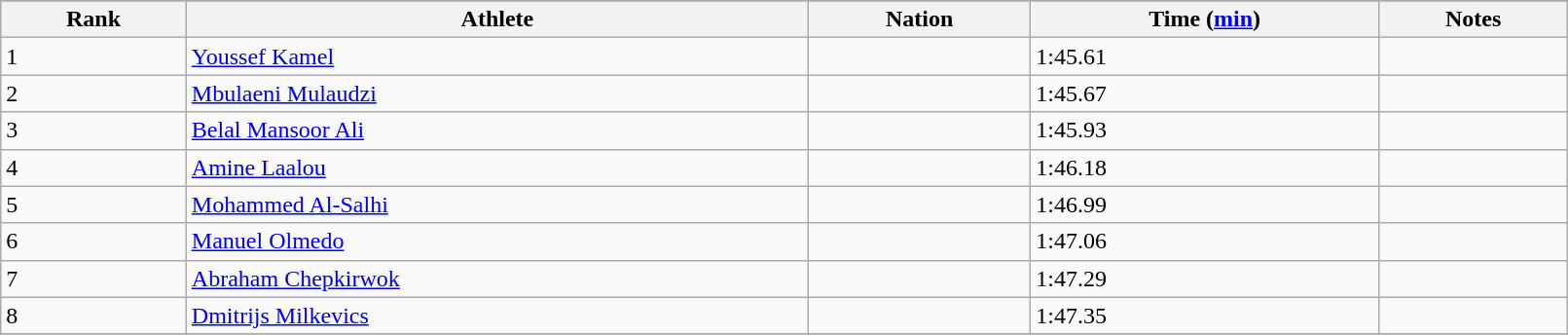<table class="wikitable" width=85%>
<tr>
</tr>
<tr>
<th>Rank</th>
<th>Athlete</th>
<th>Nation</th>
<th>Time (<a href='#'>min</a>)</th>
<th>Notes</th>
</tr>
<tr>
<td>1</td>
<td><a href='#'>Youssef Kamel</a></td>
<td></td>
<td>1:45.61</td>
<td></td>
</tr>
<tr>
<td>2</td>
<td><a href='#'>Mbulaeni Mulaudzi</a></td>
<td></td>
<td>1:45.67</td>
<td></td>
</tr>
<tr>
<td>3</td>
<td><a href='#'>Belal Mansoor Ali</a></td>
<td></td>
<td>1:45.93</td>
<td></td>
</tr>
<tr>
<td>4</td>
<td><a href='#'>Amine Laalou</a></td>
<td></td>
<td>1:46.18</td>
<td></td>
</tr>
<tr>
<td>5</td>
<td><a href='#'>Mohammed Al-Salhi</a></td>
<td></td>
<td>1:46.99</td>
<td></td>
</tr>
<tr>
<td>6</td>
<td><a href='#'>Manuel Olmedo</a></td>
<td></td>
<td>1:47.06</td>
<td></td>
</tr>
<tr>
<td>7</td>
<td><a href='#'>Abraham Chepkirwok</a></td>
<td></td>
<td>1:47.29</td>
<td></td>
</tr>
<tr>
<td>8</td>
<td><a href='#'>Dmitrijs Milkevics</a></td>
<td></td>
<td>1:47.35</td>
<td></td>
</tr>
<tr>
</tr>
</table>
